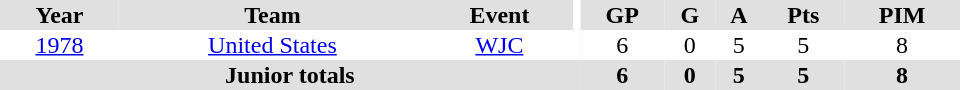<table border="0" cellpadding="1" cellspacing="0" ID="Table3" style="text-align:center; width:40em">
<tr bgcolor="#e0e0e0">
<th>Year</th>
<th>Team</th>
<th>Event</th>
<th rowspan="102" bgcolor="#ffffff"></th>
<th>GP</th>
<th>G</th>
<th>A</th>
<th>Pts</th>
<th>PIM</th>
</tr>
<tr>
<td><a href='#'>1978</a></td>
<td><a href='#'>United States</a></td>
<td><a href='#'>WJC</a></td>
<td>6</td>
<td>0</td>
<td>5</td>
<td>5</td>
<td>8</td>
</tr>
<tr bgcolor="#e0e0e0">
<th colspan="4">Junior totals</th>
<th>6</th>
<th>0</th>
<th>5</th>
<th>5</th>
<th>8</th>
</tr>
</table>
